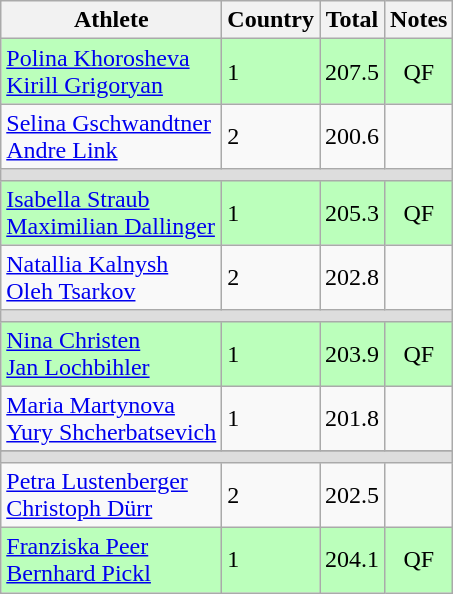<table class="wikitable" style="text-align:center">
<tr>
<th>Athlete</th>
<th>Country</th>
<th>Total</th>
<th>Notes</th>
</tr>
<tr bgcolor=bbffbb>
<td align=left><a href='#'>Polina Khorosheva</a><br><a href='#'>Kirill Grigoryan</a></td>
<td align=left> 1</td>
<td>207.5</td>
<td>QF</td>
</tr>
<tr>
<td align=left><a href='#'>Selina Gschwandtner</a><br><a href='#'>Andre Link</a></td>
<td align=left> 2</td>
<td>200.6</td>
<td></td>
</tr>
<tr bgcolor=#DDDDDD>
<td colspan=4></td>
</tr>
<tr bgcolor=bbffbb>
<td align=left><a href='#'>Isabella Straub</a><br><a href='#'>Maximilian Dallinger</a></td>
<td align=left> 1</td>
<td>205.3</td>
<td>QF</td>
</tr>
<tr>
<td align=left><a href='#'>Natallia Kalnysh</a><br><a href='#'>Oleh Tsarkov</a></td>
<td align=left> 2</td>
<td>202.8</td>
<td></td>
</tr>
<tr bgcolor=#DDDDDD>
<td colspan=4></td>
</tr>
<tr bgcolor=bbffbb>
<td align=left><a href='#'>Nina Christen</a><br><a href='#'>Jan Lochbihler</a></td>
<td align=left> 1</td>
<td>203.9</td>
<td>QF</td>
</tr>
<tr>
<td align=left><a href='#'>Maria Martynova</a><br><a href='#'>Yury Shcherbatsevich</a></td>
<td align=left> 1</td>
<td>201.8</td>
<td></td>
</tr>
<tr>
</tr>
<tr bgcolor=#DDDDDD>
<td colspan=4></td>
</tr>
<tr>
<td align=left><a href='#'>Petra Lustenberger</a><br><a href='#'>Christoph Dürr</a></td>
<td align=left> 2</td>
<td>202.5</td>
<td></td>
</tr>
<tr bgcolor=bbffbb>
<td align=left><a href='#'>Franziska Peer</a><br><a href='#'>Bernhard Pickl</a></td>
<td align=left> 1</td>
<td>204.1</td>
<td>QF</td>
</tr>
</table>
